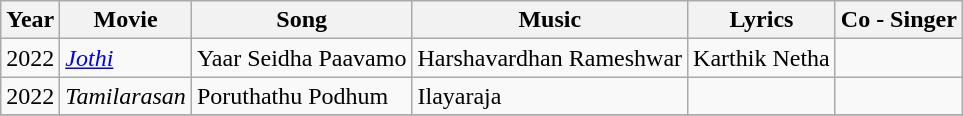<table class="wikitable sortable">
<tr>
<th>Year</th>
<th>Movie</th>
<th>Song</th>
<th>Music</th>
<th>Lyrics</th>
<th>Co - Singer</th>
</tr>
<tr>
<td>2022</td>
<td><em><a href='#'>Jothi</a></em></td>
<td>Yaar Seidha Paavamo</td>
<td>Harshavardhan Rameshwar</td>
<td>Karthik Netha</td>
<td></td>
</tr>
<tr>
<td>2022</td>
<td><em>Tamilarasan</em></td>
<td>Poruthathu Podhum</td>
<td>Ilayaraja</td>
<td></td>
<td></td>
</tr>
<tr>
</tr>
</table>
